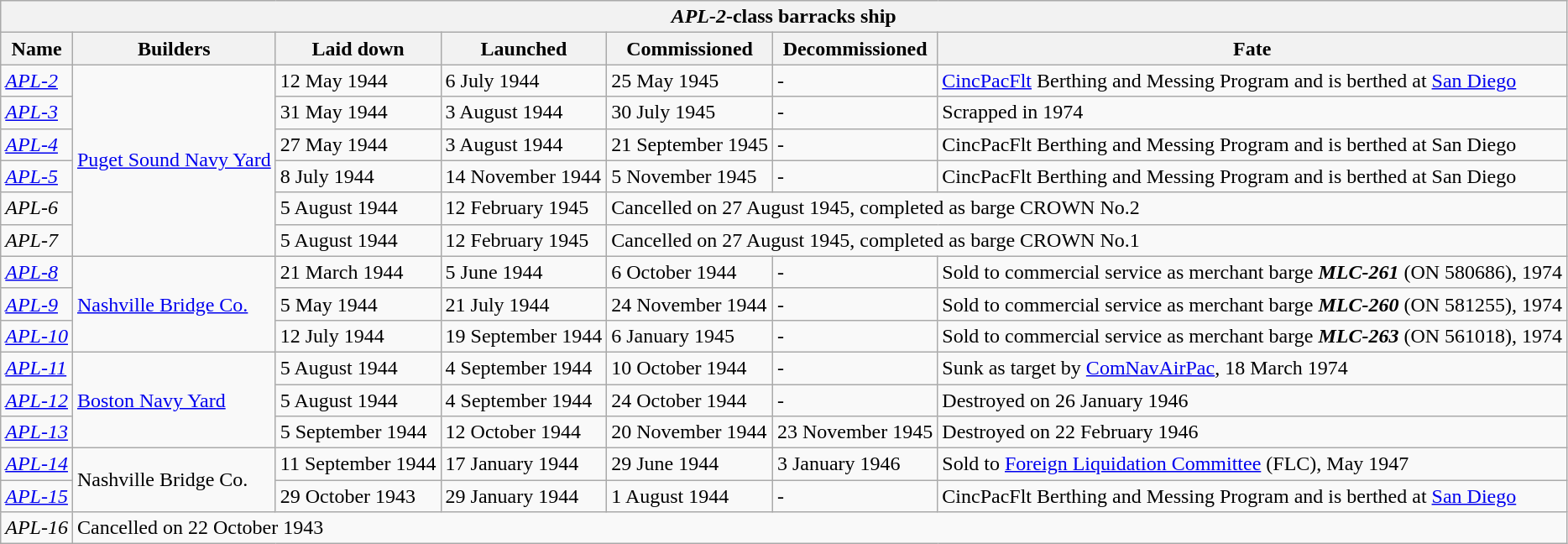<table class="wikitable">
<tr>
<th colspan="7"><em>APL-2</em>-class barracks ship</th>
</tr>
<tr>
<th>Name</th>
<th>Builders</th>
<th>Laid down</th>
<th>Launched</th>
<th>Commissioned</th>
<th>Decommissioned</th>
<th>Fate</th>
</tr>
<tr>
<td><em><a href='#'>APL-2</a></em></td>
<td rowspan="6"><a href='#'>Puget Sound Navy Yard</a></td>
<td>12 May 1944</td>
<td>6 July 1944</td>
<td>25 May 1945</td>
<td>-</td>
<td><a href='#'>CincPacFlt</a> Berthing and Messing Program and is berthed at <a href='#'>San Diego</a></td>
</tr>
<tr>
<td><em><a href='#'>APL-3</a></em></td>
<td>31 May 1944</td>
<td>3 August 1944</td>
<td>30 July 1945</td>
<td>-</td>
<td>Scrapped in 1974</td>
</tr>
<tr>
<td><a href='#'><em>APL-4</em></a></td>
<td>27 May 1944</td>
<td>3 August 1944</td>
<td>21 September 1945</td>
<td>-</td>
<td>CincPacFlt Berthing and Messing Program and is berthed at San Diego</td>
</tr>
<tr>
<td><a href='#'><em>APL-5</em></a></td>
<td>8 July 1944</td>
<td>14 November 1944</td>
<td>5 November 1945</td>
<td>-</td>
<td>CincPacFlt Berthing and Messing Program and is berthed at San Diego</td>
</tr>
<tr>
<td><em>APL-6</em></td>
<td>5 August 1944</td>
<td>12 February 1945</td>
<td colspan="3">Cancelled on 27 August 1945, completed as barge CROWN No.2</td>
</tr>
<tr>
<td><em>APL-7</em></td>
<td>5 August 1944</td>
<td>12 February 1945</td>
<td colspan="3">Cancelled on 27 August 1945, completed as barge CROWN No.1</td>
</tr>
<tr>
<td><a href='#'><em>APL-8</em></a></td>
<td rowspan="3"><a href='#'>Nashville Bridge Co.</a></td>
<td>21 March 1944</td>
<td>5 June 1944</td>
<td>6 October 1944</td>
<td>-</td>
<td>Sold to commercial service as merchant barge <strong><em>MLC-261</em></strong> (ON 580686), 1974</td>
</tr>
<tr>
<td><a href='#'><em>APL-9</em></a></td>
<td>5 May 1944</td>
<td>21 July 1944</td>
<td>24 November 1944</td>
<td>-</td>
<td>Sold to commercial service as merchant barge <strong><em>MLC-260</em></strong> (ON 581255), 1974</td>
</tr>
<tr>
<td><a href='#'><em>APL-10</em></a></td>
<td>12 July 1944</td>
<td>19 September 1944</td>
<td>6 January 1945</td>
<td>-</td>
<td>Sold to commercial service as merchant barge <strong><em>MLC-263</em></strong> (ON 561018), 1974</td>
</tr>
<tr>
<td><a href='#'><em>APL-11</em></a></td>
<td rowspan="3"><a href='#'>Boston Navy Yard</a></td>
<td>5 August 1944</td>
<td>4 September 1944</td>
<td>10 October 1944</td>
<td>-</td>
<td>Sunk as target by <a href='#'>ComNavAirPac</a>, 18 March 1974</td>
</tr>
<tr>
<td><a href='#'><em>APL-12</em></a></td>
<td>5 August 1944</td>
<td>4 September 1944</td>
<td>24 October 1944</td>
<td>-</td>
<td>Destroyed on 26 January 1946</td>
</tr>
<tr>
<td><a href='#'><em>APL-13</em></a></td>
<td>5 September 1944</td>
<td>12 October 1944</td>
<td>20 November 1944</td>
<td>23 November 1945</td>
<td>Destroyed on 22 February 1946</td>
</tr>
<tr>
<td><a href='#'><em>APL-14</em></a></td>
<td rowspan="2">Nashville Bridge Co.</td>
<td>11 September 1944</td>
<td>17 January 1944</td>
<td>29 June 1944</td>
<td>3 January 1946</td>
<td>Sold to <a href='#'>Foreign Liquidation Committee</a> (FLC), May 1947</td>
</tr>
<tr>
<td><a href='#'><em>APL-15</em></a></td>
<td>29 October 1943</td>
<td>29 January 1944</td>
<td>1 August 1944</td>
<td>-</td>
<td>CincPacFlt Berthing and Messing Program and is berthed at <a href='#'>San Diego</a></td>
</tr>
<tr>
<td><em>APL-16</em></td>
<td colspan="6">Cancelled on 22 October 1943</td>
</tr>
</table>
